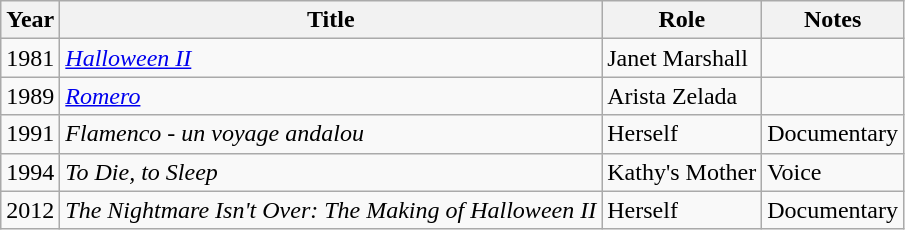<table class=wikitable>
<tr>
<th>Year</th>
<th>Title</th>
<th>Role</th>
<th>Notes</th>
</tr>
<tr>
<td>1981</td>
<td><em><a href='#'>Halloween II</a></em></td>
<td>Janet Marshall</td>
<td></td>
</tr>
<tr>
<td>1989</td>
<td><em><a href='#'>Romero</a></em></td>
<td>Arista Zelada</td>
<td></td>
</tr>
<tr>
<td>1991</td>
<td><em>Flamenco - un voyage andalou</em></td>
<td>Herself</td>
<td>Documentary</td>
</tr>
<tr>
<td>1994</td>
<td><em>To Die, to Sleep</em></td>
<td>Kathy's Mother</td>
<td>Voice</td>
</tr>
<tr>
<td>2012</td>
<td><em>The Nightmare Isn't Over: The Making of Halloween II</em></td>
<td>Herself</td>
<td>Documentary</td>
</tr>
</table>
